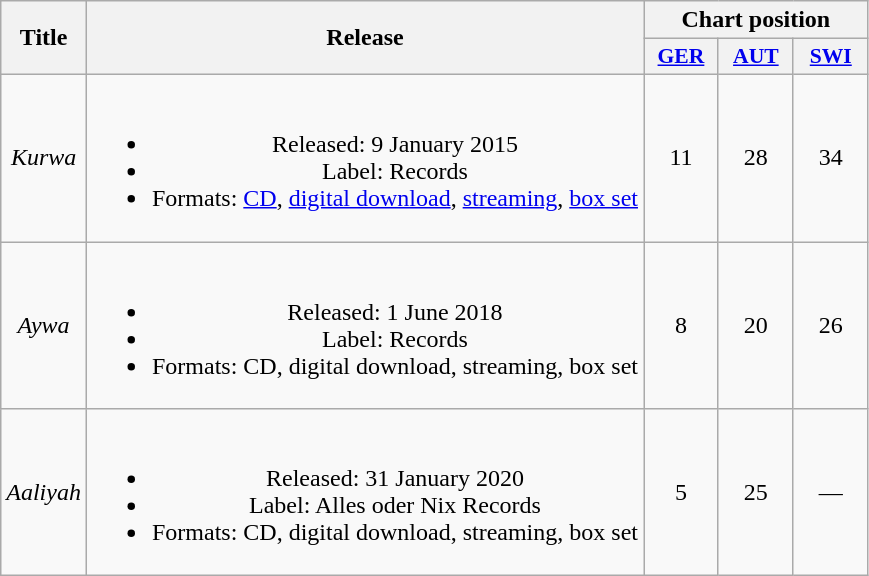<table class="wikitable plainrowheaders" style="text-align:center;">
<tr>
<th rowspan="2">Title</th>
<th rowspan="2" scope="col">Release</th>
<th colspan="3" scope="col">Chart position</th>
</tr>
<tr>
<th scope="col" style="width:3em;font-size:90%;"><a href='#'>GER</a><br></th>
<th scope="col" style="width:3em;font-size:90%;"><a href='#'>AUT</a><br></th>
<th scope="col" style="width:3em;font-size:90%;"><a href='#'>SWI</a><br></th>
</tr>
<tr>
<td><em>Kurwa</em></td>
<td><br><ul><li>Released: 9 January 2015</li><li>Label:  Records</li><li>Formats: <a href='#'>CD</a>, <a href='#'>digital download</a>, <a href='#'>streaming</a>, <a href='#'>box set</a></li></ul></td>
<td>11</td>
<td>28</td>
<td>34</td>
</tr>
<tr>
<td><em>Aywa</em></td>
<td><br><ul><li>Released: 1 June 2018</li><li>Label:  Records</li><li>Formats: CD, digital download, streaming, box set</li></ul></td>
<td>8</td>
<td>20</td>
<td>26</td>
</tr>
<tr>
<td><em>Aaliyah</em></td>
<td><br><ul><li>Released: 31 January 2020</li><li>Label: Alles oder Nix Records</li><li>Formats: CD, digital download, streaming, box set</li></ul></td>
<td>5</td>
<td>25</td>
<td>—</td>
</tr>
</table>
